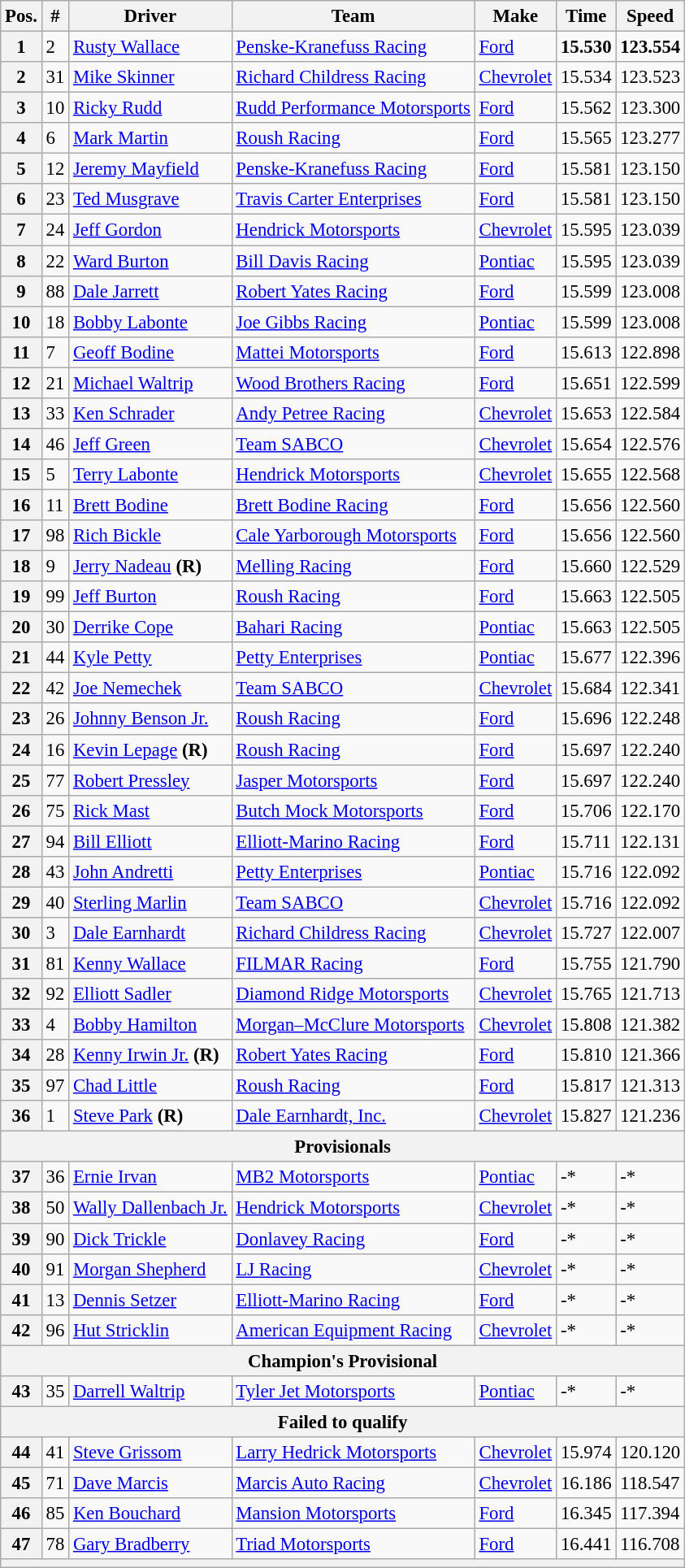<table class="wikitable" style="font-size:95%">
<tr>
<th>Pos.</th>
<th>#</th>
<th>Driver</th>
<th>Team</th>
<th>Make</th>
<th>Time</th>
<th>Speed</th>
</tr>
<tr>
<th>1</th>
<td>2</td>
<td><a href='#'>Rusty Wallace</a></td>
<td><a href='#'>Penske-Kranefuss Racing</a></td>
<td><a href='#'>Ford</a></td>
<td><strong>15.530</strong></td>
<td><strong>123.554</strong></td>
</tr>
<tr>
<th>2</th>
<td>31</td>
<td><a href='#'>Mike Skinner</a></td>
<td><a href='#'>Richard Childress Racing</a></td>
<td><a href='#'>Chevrolet</a></td>
<td>15.534</td>
<td>123.523</td>
</tr>
<tr>
<th>3</th>
<td>10</td>
<td><a href='#'>Ricky Rudd</a></td>
<td><a href='#'>Rudd Performance Motorsports</a></td>
<td><a href='#'>Ford</a></td>
<td>15.562</td>
<td>123.300</td>
</tr>
<tr>
<th>4</th>
<td>6</td>
<td><a href='#'>Mark Martin</a></td>
<td><a href='#'>Roush Racing</a></td>
<td><a href='#'>Ford</a></td>
<td>15.565</td>
<td>123.277</td>
</tr>
<tr>
<th>5</th>
<td>12</td>
<td><a href='#'>Jeremy Mayfield</a></td>
<td><a href='#'>Penske-Kranefuss Racing</a></td>
<td><a href='#'>Ford</a></td>
<td>15.581</td>
<td>123.150</td>
</tr>
<tr>
<th>6</th>
<td>23</td>
<td><a href='#'>Ted Musgrave</a></td>
<td><a href='#'>Travis Carter Enterprises</a></td>
<td><a href='#'>Ford</a></td>
<td>15.581</td>
<td>123.150</td>
</tr>
<tr>
<th>7</th>
<td>24</td>
<td><a href='#'>Jeff Gordon</a></td>
<td><a href='#'>Hendrick Motorsports</a></td>
<td><a href='#'>Chevrolet</a></td>
<td>15.595</td>
<td>123.039</td>
</tr>
<tr>
<th>8</th>
<td>22</td>
<td><a href='#'>Ward Burton</a></td>
<td><a href='#'>Bill Davis Racing</a></td>
<td><a href='#'>Pontiac</a></td>
<td>15.595</td>
<td>123.039</td>
</tr>
<tr>
<th>9</th>
<td>88</td>
<td><a href='#'>Dale Jarrett</a></td>
<td><a href='#'>Robert Yates Racing</a></td>
<td><a href='#'>Ford</a></td>
<td>15.599</td>
<td>123.008</td>
</tr>
<tr>
<th>10</th>
<td>18</td>
<td><a href='#'>Bobby Labonte</a></td>
<td><a href='#'>Joe Gibbs Racing</a></td>
<td><a href='#'>Pontiac</a></td>
<td>15.599</td>
<td>123.008</td>
</tr>
<tr>
<th>11</th>
<td>7</td>
<td><a href='#'>Geoff Bodine</a></td>
<td><a href='#'>Mattei Motorsports</a></td>
<td><a href='#'>Ford</a></td>
<td>15.613</td>
<td>122.898</td>
</tr>
<tr>
<th>12</th>
<td>21</td>
<td><a href='#'>Michael Waltrip</a></td>
<td><a href='#'>Wood Brothers Racing</a></td>
<td><a href='#'>Ford</a></td>
<td>15.651</td>
<td>122.599</td>
</tr>
<tr>
<th>13</th>
<td>33</td>
<td><a href='#'>Ken Schrader</a></td>
<td><a href='#'>Andy Petree Racing</a></td>
<td><a href='#'>Chevrolet</a></td>
<td>15.653</td>
<td>122.584</td>
</tr>
<tr>
<th>14</th>
<td>46</td>
<td><a href='#'>Jeff Green</a></td>
<td><a href='#'>Team SABCO</a></td>
<td><a href='#'>Chevrolet</a></td>
<td>15.654</td>
<td>122.576</td>
</tr>
<tr>
<th>15</th>
<td>5</td>
<td><a href='#'>Terry Labonte</a></td>
<td><a href='#'>Hendrick Motorsports</a></td>
<td><a href='#'>Chevrolet</a></td>
<td>15.655</td>
<td>122.568</td>
</tr>
<tr>
<th>16</th>
<td>11</td>
<td><a href='#'>Brett Bodine</a></td>
<td><a href='#'>Brett Bodine Racing</a></td>
<td><a href='#'>Ford</a></td>
<td>15.656</td>
<td>122.560</td>
</tr>
<tr>
<th>17</th>
<td>98</td>
<td><a href='#'>Rich Bickle</a></td>
<td><a href='#'>Cale Yarborough Motorsports</a></td>
<td><a href='#'>Ford</a></td>
<td>15.656</td>
<td>122.560</td>
</tr>
<tr>
<th>18</th>
<td>9</td>
<td><a href='#'>Jerry Nadeau</a> <strong>(R)</strong></td>
<td><a href='#'>Melling Racing</a></td>
<td><a href='#'>Ford</a></td>
<td>15.660</td>
<td>122.529</td>
</tr>
<tr>
<th>19</th>
<td>99</td>
<td><a href='#'>Jeff Burton</a></td>
<td><a href='#'>Roush Racing</a></td>
<td><a href='#'>Ford</a></td>
<td>15.663</td>
<td>122.505</td>
</tr>
<tr>
<th>20</th>
<td>30</td>
<td><a href='#'>Derrike Cope</a></td>
<td><a href='#'>Bahari Racing</a></td>
<td><a href='#'>Pontiac</a></td>
<td>15.663</td>
<td>122.505</td>
</tr>
<tr>
<th>21</th>
<td>44</td>
<td><a href='#'>Kyle Petty</a></td>
<td><a href='#'>Petty Enterprises</a></td>
<td><a href='#'>Pontiac</a></td>
<td>15.677</td>
<td>122.396</td>
</tr>
<tr>
<th>22</th>
<td>42</td>
<td><a href='#'>Joe Nemechek</a></td>
<td><a href='#'>Team SABCO</a></td>
<td><a href='#'>Chevrolet</a></td>
<td>15.684</td>
<td>122.341</td>
</tr>
<tr>
<th>23</th>
<td>26</td>
<td><a href='#'>Johnny Benson Jr.</a></td>
<td><a href='#'>Roush Racing</a></td>
<td><a href='#'>Ford</a></td>
<td>15.696</td>
<td>122.248</td>
</tr>
<tr>
<th>24</th>
<td>16</td>
<td><a href='#'>Kevin Lepage</a> <strong>(R)</strong></td>
<td><a href='#'>Roush Racing</a></td>
<td><a href='#'>Ford</a></td>
<td>15.697</td>
<td>122.240</td>
</tr>
<tr>
<th>25</th>
<td>77</td>
<td><a href='#'>Robert Pressley</a></td>
<td><a href='#'>Jasper Motorsports</a></td>
<td><a href='#'>Ford</a></td>
<td>15.697</td>
<td>122.240</td>
</tr>
<tr>
<th>26</th>
<td>75</td>
<td><a href='#'>Rick Mast</a></td>
<td><a href='#'>Butch Mock Motorsports</a></td>
<td><a href='#'>Ford</a></td>
<td>15.706</td>
<td>122.170</td>
</tr>
<tr>
<th>27</th>
<td>94</td>
<td><a href='#'>Bill Elliott</a></td>
<td><a href='#'>Elliott-Marino Racing</a></td>
<td><a href='#'>Ford</a></td>
<td>15.711</td>
<td>122.131</td>
</tr>
<tr>
<th>28</th>
<td>43</td>
<td><a href='#'>John Andretti</a></td>
<td><a href='#'>Petty Enterprises</a></td>
<td><a href='#'>Pontiac</a></td>
<td>15.716</td>
<td>122.092</td>
</tr>
<tr>
<th>29</th>
<td>40</td>
<td><a href='#'>Sterling Marlin</a></td>
<td><a href='#'>Team SABCO</a></td>
<td><a href='#'>Chevrolet</a></td>
<td>15.716</td>
<td>122.092</td>
</tr>
<tr>
<th>30</th>
<td>3</td>
<td><a href='#'>Dale Earnhardt</a></td>
<td><a href='#'>Richard Childress Racing</a></td>
<td><a href='#'>Chevrolet</a></td>
<td>15.727</td>
<td>122.007</td>
</tr>
<tr>
<th>31</th>
<td>81</td>
<td><a href='#'>Kenny Wallace</a></td>
<td><a href='#'>FILMAR Racing</a></td>
<td><a href='#'>Ford</a></td>
<td>15.755</td>
<td>121.790</td>
</tr>
<tr>
<th>32</th>
<td>92</td>
<td><a href='#'>Elliott Sadler</a></td>
<td><a href='#'>Diamond Ridge Motorsports</a></td>
<td><a href='#'>Chevrolet</a></td>
<td>15.765</td>
<td>121.713</td>
</tr>
<tr>
<th>33</th>
<td>4</td>
<td><a href='#'>Bobby Hamilton</a></td>
<td><a href='#'>Morgan–McClure Motorsports</a></td>
<td><a href='#'>Chevrolet</a></td>
<td>15.808</td>
<td>121.382</td>
</tr>
<tr>
<th>34</th>
<td>28</td>
<td><a href='#'>Kenny Irwin Jr.</a> <strong>(R)</strong></td>
<td><a href='#'>Robert Yates Racing</a></td>
<td><a href='#'>Ford</a></td>
<td>15.810</td>
<td>121.366</td>
</tr>
<tr>
<th>35</th>
<td>97</td>
<td><a href='#'>Chad Little</a></td>
<td><a href='#'>Roush Racing</a></td>
<td><a href='#'>Ford</a></td>
<td>15.817</td>
<td>121.313</td>
</tr>
<tr>
<th>36</th>
<td>1</td>
<td><a href='#'>Steve Park</a> <strong>(R)</strong></td>
<td><a href='#'>Dale Earnhardt, Inc.</a></td>
<td><a href='#'>Chevrolet</a></td>
<td>15.827</td>
<td>121.236</td>
</tr>
<tr>
<th colspan="7">Provisionals</th>
</tr>
<tr>
<th>37</th>
<td>36</td>
<td><a href='#'>Ernie Irvan</a></td>
<td><a href='#'>MB2 Motorsports</a></td>
<td><a href='#'>Pontiac</a></td>
<td>-*</td>
<td>-*</td>
</tr>
<tr>
<th>38</th>
<td>50</td>
<td><a href='#'>Wally Dallenbach Jr.</a></td>
<td><a href='#'>Hendrick Motorsports</a></td>
<td><a href='#'>Chevrolet</a></td>
<td>-*</td>
<td>-*</td>
</tr>
<tr>
<th>39</th>
<td>90</td>
<td><a href='#'>Dick Trickle</a></td>
<td><a href='#'>Donlavey Racing</a></td>
<td><a href='#'>Ford</a></td>
<td>-*</td>
<td>-*</td>
</tr>
<tr>
<th>40</th>
<td>91</td>
<td><a href='#'>Morgan Shepherd</a></td>
<td><a href='#'>LJ Racing</a></td>
<td><a href='#'>Chevrolet</a></td>
<td>-*</td>
<td>-*</td>
</tr>
<tr>
<th>41</th>
<td>13</td>
<td><a href='#'>Dennis Setzer</a></td>
<td><a href='#'>Elliott-Marino Racing</a></td>
<td><a href='#'>Ford</a></td>
<td>-*</td>
<td>-*</td>
</tr>
<tr>
<th>42</th>
<td>96</td>
<td><a href='#'>Hut Stricklin</a></td>
<td><a href='#'>American Equipment Racing</a></td>
<td><a href='#'>Chevrolet</a></td>
<td>-*</td>
<td>-*</td>
</tr>
<tr>
<th colspan="7">Champion's Provisional</th>
</tr>
<tr>
<th>43</th>
<td>35</td>
<td><a href='#'>Darrell Waltrip</a></td>
<td><a href='#'>Tyler Jet Motorsports</a></td>
<td><a href='#'>Pontiac</a></td>
<td>-*</td>
<td>-*</td>
</tr>
<tr>
<th colspan="7">Failed to qualify</th>
</tr>
<tr>
<th>44</th>
<td>41</td>
<td><a href='#'>Steve Grissom</a></td>
<td><a href='#'>Larry Hedrick Motorsports</a></td>
<td><a href='#'>Chevrolet</a></td>
<td>15.974</td>
<td>120.120</td>
</tr>
<tr>
<th>45</th>
<td>71</td>
<td><a href='#'>Dave Marcis</a></td>
<td><a href='#'>Marcis Auto Racing</a></td>
<td><a href='#'>Chevrolet</a></td>
<td>16.186</td>
<td>118.547</td>
</tr>
<tr>
<th>46</th>
<td>85</td>
<td><a href='#'>Ken Bouchard</a></td>
<td><a href='#'>Mansion Motorsports</a></td>
<td><a href='#'>Ford</a></td>
<td>16.345</td>
<td>117.394</td>
</tr>
<tr>
<th>47</th>
<td>78</td>
<td><a href='#'>Gary Bradberry</a></td>
<td><a href='#'>Triad Motorsports</a></td>
<td><a href='#'>Ford</a></td>
<td>16.441</td>
<td>116.708</td>
</tr>
<tr>
<th colspan="7"></th>
</tr>
</table>
